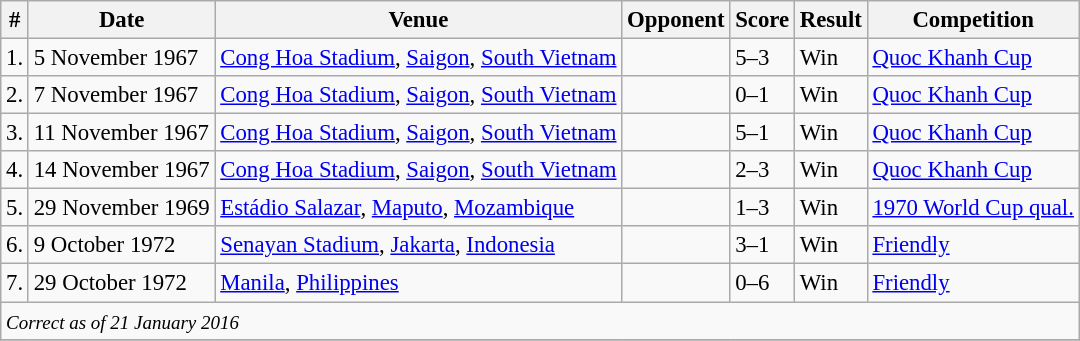<table class="wikitable" style="font-size:95%;">
<tr>
<th>#</th>
<th>Date</th>
<th>Venue</th>
<th>Opponent</th>
<th>Score</th>
<th>Result</th>
<th>Competition</th>
</tr>
<tr>
<td>1.</td>
<td>5 November 1967</td>
<td><a href='#'>Cong Hoa Stadium</a>, <a href='#'>Saigon</a>, <a href='#'>South Vietnam</a></td>
<td></td>
<td>5–3</td>
<td>Win</td>
<td><a href='#'>Quoc Khanh Cup</a></td>
</tr>
<tr>
<td>2.</td>
<td>7 November 1967</td>
<td><a href='#'>Cong Hoa Stadium</a>, <a href='#'>Saigon</a>, <a href='#'>South Vietnam</a></td>
<td></td>
<td>0–1</td>
<td>Win</td>
<td><a href='#'>Quoc Khanh Cup</a></td>
</tr>
<tr>
<td>3.</td>
<td>11 November 1967</td>
<td><a href='#'>Cong Hoa Stadium</a>, <a href='#'>Saigon</a>, <a href='#'>South Vietnam</a></td>
<td></td>
<td>5–1</td>
<td>Win</td>
<td><a href='#'>Quoc Khanh Cup</a></td>
</tr>
<tr>
<td>4.</td>
<td>14 November 1967</td>
<td><a href='#'>Cong Hoa Stadium</a>, <a href='#'>Saigon</a>, <a href='#'>South Vietnam</a></td>
<td></td>
<td>2–3</td>
<td>Win</td>
<td><a href='#'>Quoc Khanh Cup</a></td>
</tr>
<tr>
<td>5.</td>
<td>29 November 1969</td>
<td><a href='#'>Estádio Salazar</a>, <a href='#'>Maputo</a>, <a href='#'>Mozambique</a></td>
<td></td>
<td>1–3</td>
<td>Win</td>
<td><a href='#'>1970 World Cup qual.</a></td>
</tr>
<tr>
<td>6.</td>
<td>9 October 1972</td>
<td><a href='#'>Senayan Stadium</a>, <a href='#'>Jakarta</a>, <a href='#'>Indonesia</a></td>
<td></td>
<td>3–1</td>
<td>Win</td>
<td><a href='#'>Friendly</a></td>
</tr>
<tr>
<td>7.</td>
<td>29 October 1972</td>
<td><a href='#'>Manila</a>, <a href='#'>Philippines</a></td>
<td></td>
<td>0–6</td>
<td>Win</td>
<td><a href='#'>Friendly</a></td>
</tr>
<tr>
<td colspan="12"><small><em>Correct as of 21 January 2016</em></small></td>
</tr>
<tr>
</tr>
</table>
